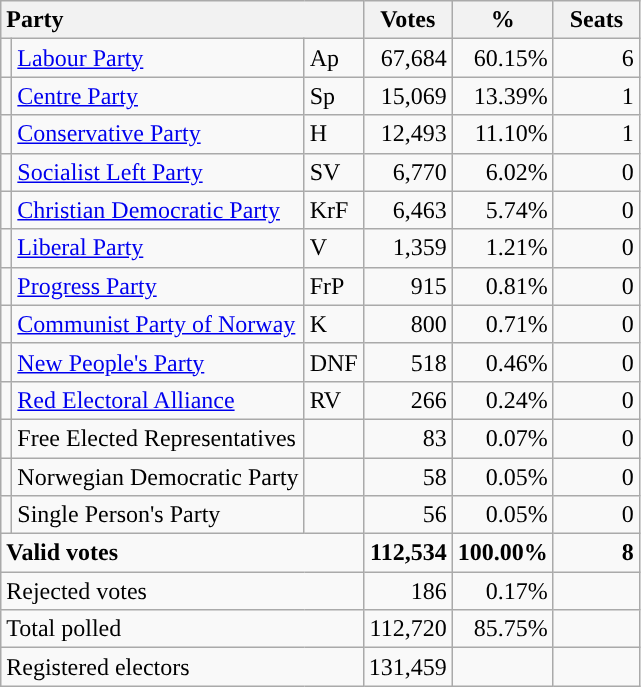<table class="wikitable" border="1" style="text-align:right;">
<tr>
<th style="text-align:left;" colspan=3>Party</th>
<th align=center width="50">Votes</th>
<th align=center width="50">%</th>
<th align=center width="50">Seats</th>
</tr>
<tr>
<td style="color:inherit;background:"></td>
<td align=left><a href='#'>Labour Party</a></td>
<td align=left>Ap</td>
<td>67,684</td>
<td>60.15%</td>
<td>6</td>
</tr>
<tr>
<td style="color:inherit;background:"></td>
<td align=left><a href='#'>Centre Party</a></td>
<td align=left>Sp</td>
<td>15,069</td>
<td>13.39%</td>
<td>1</td>
</tr>
<tr>
<td style="color:inherit;background:"></td>
<td align=left><a href='#'>Conservative Party</a></td>
<td align=left>H</td>
<td>12,493</td>
<td>11.10%</td>
<td>1</td>
</tr>
<tr>
<td style="color:inherit;background:"></td>
<td align=left><a href='#'>Socialist Left Party</a></td>
<td align=left>SV</td>
<td>6,770</td>
<td>6.02%</td>
<td>0</td>
</tr>
<tr>
<td style="color:inherit;background:"></td>
<td align=left><a href='#'>Christian Democratic Party</a></td>
<td align=left>KrF</td>
<td>6,463</td>
<td>5.74%</td>
<td>0</td>
</tr>
<tr>
<td style="color:inherit;background:"></td>
<td align=left><a href='#'>Liberal Party</a></td>
<td align=left>V</td>
<td>1,359</td>
<td>1.21%</td>
<td>0</td>
</tr>
<tr>
<td style="color:inherit;background:"></td>
<td align=left><a href='#'>Progress Party</a></td>
<td align=left>FrP</td>
<td>915</td>
<td>0.81%</td>
<td>0</td>
</tr>
<tr>
<td style="color:inherit;background:"></td>
<td align=left><a href='#'>Communist Party of Norway</a></td>
<td align=left>K</td>
<td>800</td>
<td>0.71%</td>
<td>0</td>
</tr>
<tr>
<td style="color:inherit;background:"></td>
<td align=left><a href='#'>New People's Party</a></td>
<td align=left>DNF</td>
<td>518</td>
<td>0.46%</td>
<td>0</td>
</tr>
<tr>
<td style="color:inherit;background:"></td>
<td align=left><a href='#'>Red Electoral Alliance</a></td>
<td align=left>RV</td>
<td>266</td>
<td>0.24%</td>
<td>0</td>
</tr>
<tr>
<td></td>
<td align=left>Free Elected Representatives</td>
<td align=left></td>
<td>83</td>
<td>0.07%</td>
<td>0</td>
</tr>
<tr>
<td></td>
<td align=left>Norwegian Democratic Party</td>
<td align=left></td>
<td>58</td>
<td>0.05%</td>
<td>0</td>
</tr>
<tr>
<td></td>
<td align=left>Single Person's Party</td>
<td align=left></td>
<td>56</td>
<td>0.05%</td>
<td>0</td>
</tr>
<tr style="font-weight:bold">
<td align=left colspan=3>Valid votes</td>
<td>112,534</td>
<td>100.00%</td>
<td>8</td>
</tr>
<tr>
<td align=left colspan=3>Rejected votes</td>
<td>186</td>
<td>0.17%</td>
<td></td>
</tr>
<tr>
<td align=left colspan=3>Total polled</td>
<td>112,720</td>
<td>85.75%</td>
<td></td>
</tr>
<tr>
<td align=left colspan=3>Registered electors</td>
<td>131,459</td>
<td></td>
<td></td>
</tr>
</table>
